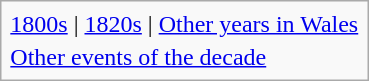<table class="infobox" id="toc">
<tr>
<td align="left"><a href='#'>1800s</a> | <a href='#'>1820s</a> | <a href='#'>Other years in Wales</a></td>
</tr>
<tr>
<td><a href='#'>Other events of the decade</a></td>
</tr>
</table>
